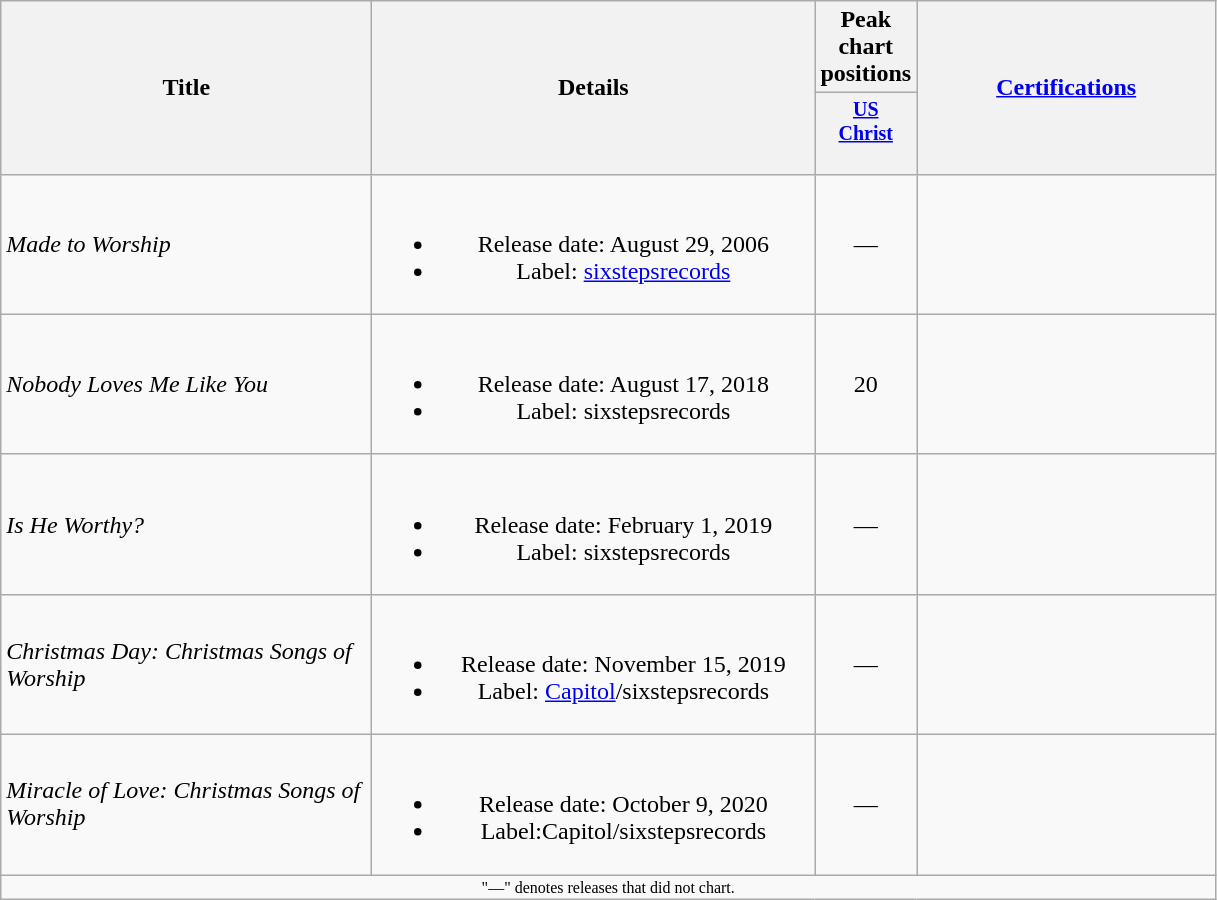<table class="wikitable plainrowheaders" style="text-align:center;">
<tr>
<th rowspan="2" style="width:15em;">Title</th>
<th rowspan="2" style="width:18em;">Details</th>
<th colspan="1">Peak chart positions</th>
<th rowspan="2" style="width:12em;"><a href='#'>Certifications</a></th>
</tr>
<tr style="font-size:smaller;">
<th style="width:40px;"><a href='#'>US<br>Christ</a><br><br></th>
</tr>
<tr>
<td align="left"><em>Made to Worship</em></td>
<td><br><ul><li>Release date: August 29, 2006</li><li>Label: <a href='#'>sixstepsrecords</a></li></ul></td>
<td>—</td>
<td></td>
</tr>
<tr>
<td align="left"><em>Nobody Loves Me Like You</em></td>
<td><br><ul><li>Release date: August 17, 2018</li><li>Label: sixstepsrecords</li></ul></td>
<td>20</td>
<td></td>
</tr>
<tr>
<td align="left"><em>Is He Worthy?</em></td>
<td><br><ul><li>Release date: February 1, 2019</li><li>Label: sixstepsrecords</li></ul></td>
<td>—</td>
<td></td>
</tr>
<tr>
<td align="left"><em>Christmas Day: Christmas Songs of Worship</em></td>
<td><br><ul><li>Release date: November 15, 2019</li><li>Label: <a href='#'>Capitol</a>/sixstepsrecords</li></ul></td>
<td>—</td>
<td></td>
</tr>
<tr>
<td align="left"><em>Miracle of Love: Christmas Songs of Worship</em></td>
<td><br><ul><li>Release date: October 9, 2020</li><li>Label:Capitol/sixstepsrecords</li></ul></td>
<td>—</td>
<td></td>
</tr>
<tr>
<td align="center" colspan="30" style="font-size: 8pt">"—" denotes releases that did not chart.</td>
</tr>
</table>
